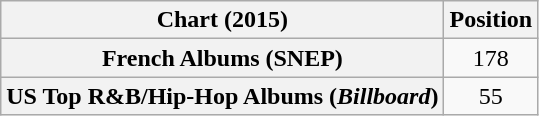<table class="wikitable sortable plainrowheaders" style="text-align:center">
<tr>
<th scope="col">Chart (2015)</th>
<th scope="col">Position</th>
</tr>
<tr>
<th scope="row">French Albums (SNEP)</th>
<td>178</td>
</tr>
<tr>
<th scope="row">US Top R&B/Hip-Hop Albums (<em>Billboard</em>)</th>
<td>55</td>
</tr>
</table>
